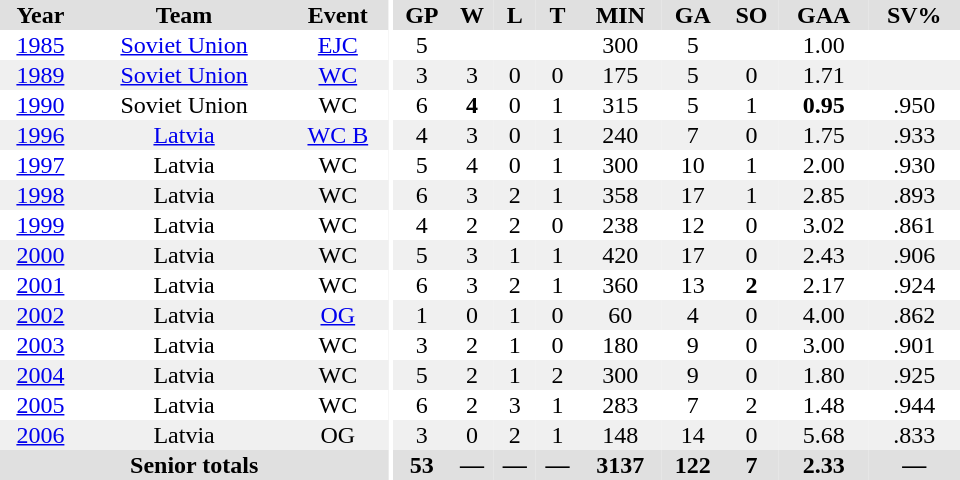<table border="0" cellpadding="1" cellspacing="0" ID="Table3" style="text-align:center; width:40em">
<tr ALIGN="center" bgcolor="#e0e0e0">
<th>Year</th>
<th>Team</th>
<th>Event</th>
<th rowspan="99" bgcolor="#ffffff"></th>
<th>GP</th>
<th>W</th>
<th>L</th>
<th>T</th>
<th>MIN</th>
<th>GA</th>
<th>SO</th>
<th>GAA</th>
<th>SV%</th>
</tr>
<tr>
<td><a href='#'>1985</a></td>
<td><a href='#'>Soviet Union</a></td>
<td><a href='#'>EJC</a></td>
<td>5</td>
<td></td>
<td></td>
<td></td>
<td>300</td>
<td>5</td>
<td></td>
<td>1.00</td>
<td></td>
</tr>
<tr style="background:#f0f0f0;">
<td><a href='#'>1989</a></td>
<td><a href='#'>Soviet Union</a></td>
<td><a href='#'>WC</a></td>
<td>3</td>
<td>3</td>
<td>0</td>
<td>0</td>
<td>175</td>
<td>5</td>
<td>0</td>
<td>1.71</td>
<td></td>
</tr>
<tr>
</tr>
<tr>
<td><a href='#'>1990</a></td>
<td>Soviet Union</td>
<td>WC</td>
<td>6</td>
<td><strong>4</strong></td>
<td>0</td>
<td>1</td>
<td>315</td>
<td>5</td>
<td>1</td>
<td><strong>0.95</strong></td>
<td>.950</td>
</tr>
<tr style="background:#f0f0f0;">
<td><a href='#'>1996</a></td>
<td><a href='#'>Latvia</a></td>
<td><a href='#'>WC B</a></td>
<td>4</td>
<td>3</td>
<td>0</td>
<td>1</td>
<td>240</td>
<td>7</td>
<td>0</td>
<td>1.75</td>
<td>.933</td>
</tr>
<tr>
<td><a href='#'>1997</a></td>
<td>Latvia</td>
<td>WC</td>
<td>5</td>
<td>4</td>
<td>0</td>
<td>1</td>
<td>300</td>
<td>10</td>
<td>1</td>
<td>2.00</td>
<td>.930</td>
</tr>
<tr style="background:#f0f0f0;">
<td><a href='#'>1998</a></td>
<td>Latvia</td>
<td>WC</td>
<td>6</td>
<td>3</td>
<td>2</td>
<td>1</td>
<td>358</td>
<td>17</td>
<td>1</td>
<td>2.85</td>
<td>.893</td>
</tr>
<tr>
<td><a href='#'>1999</a></td>
<td>Latvia</td>
<td>WC</td>
<td>4</td>
<td>2</td>
<td>2</td>
<td>0</td>
<td>238</td>
<td>12</td>
<td>0</td>
<td>3.02</td>
<td>.861</td>
</tr>
<tr style="background:#f0f0f0;">
<td><a href='#'>2000</a></td>
<td>Latvia</td>
<td>WC</td>
<td>5</td>
<td>3</td>
<td>1</td>
<td>1</td>
<td>420</td>
<td>17</td>
<td>0</td>
<td>2.43</td>
<td>.906</td>
</tr>
<tr>
<td><a href='#'>2001</a></td>
<td>Latvia</td>
<td>WC</td>
<td>6</td>
<td>3</td>
<td>2</td>
<td>1</td>
<td>360</td>
<td>13</td>
<td><strong>2</strong></td>
<td>2.17</td>
<td>.924</td>
</tr>
<tr style="background:#f0f0f0;">
<td><a href='#'>2002</a></td>
<td>Latvia</td>
<td><a href='#'>OG</a></td>
<td>1</td>
<td>0</td>
<td>1</td>
<td>0</td>
<td>60</td>
<td>4</td>
<td>0</td>
<td>4.00</td>
<td>.862</td>
</tr>
<tr>
<td><a href='#'>2003</a></td>
<td>Latvia</td>
<td>WC</td>
<td>3</td>
<td>2</td>
<td>1</td>
<td>0</td>
<td>180</td>
<td>9</td>
<td>0</td>
<td>3.00</td>
<td>.901</td>
</tr>
<tr style="background:#f0f0f0;">
<td><a href='#'>2004</a></td>
<td>Latvia</td>
<td>WC</td>
<td>5</td>
<td>2</td>
<td>1</td>
<td>2</td>
<td>300</td>
<td>9</td>
<td>0</td>
<td>1.80</td>
<td>.925</td>
</tr>
<tr>
<td><a href='#'>2005</a></td>
<td>Latvia</td>
<td>WC</td>
<td>6</td>
<td>2</td>
<td>3</td>
<td>1</td>
<td>283</td>
<td>7</td>
<td>2</td>
<td>1.48</td>
<td>.944</td>
</tr>
<tr style="background:#f0f0f0;">
<td><a href='#'>2006</a></td>
<td>Latvia</td>
<td>OG</td>
<td>3</td>
<td>0</td>
<td>2</td>
<td>1</td>
<td>148</td>
<td>14</td>
<td>0</td>
<td>5.68</td>
<td>.833</td>
</tr>
<tr style="background:#e0e0e0;">
<th colspan=3>Senior totals</th>
<th>53</th>
<th>—</th>
<th>—</th>
<th>—</th>
<th>3137</th>
<th>122</th>
<th>7</th>
<th>2.33</th>
<th>—</th>
</tr>
</table>
